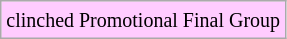<table class="wikitable">
<tr>
<td style="background-color: #ffccff;"><small>clinched Promotional Final Group</small></td>
</tr>
</table>
